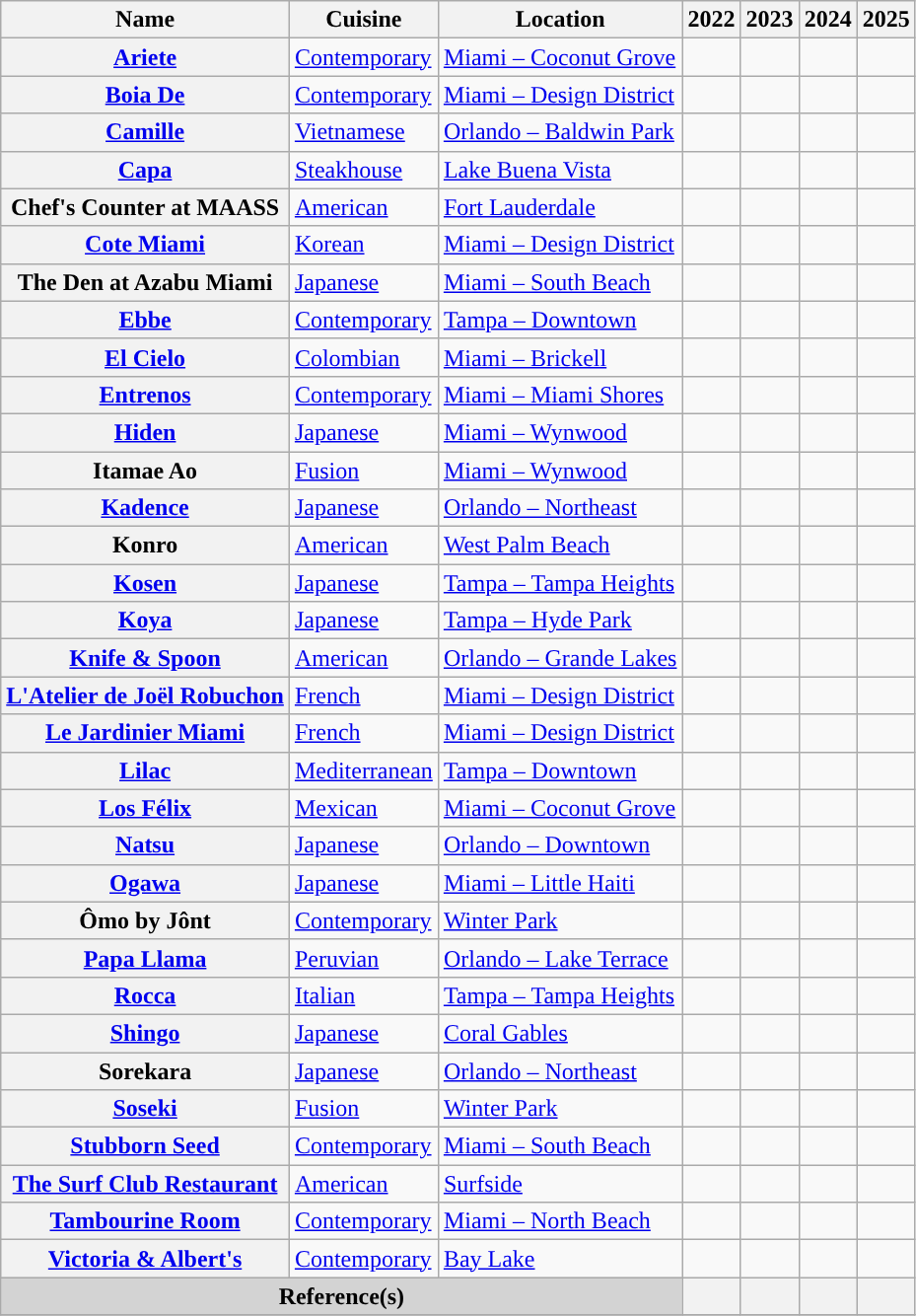<table class="wikitable sortable plainrowheaders" style="text-align:left;"">
<tr>
<th scope="col">Name</th>
<th scope="col">Cuisine</th>
<th scope="col">Location</th>
<th scope="col">2022</th>
<th scope="col">2023</th>
<th scope="col">2024</th>
<th scope="col">2025</th>
</tr>
<tr>
<th scope="row"><a href='#'>Ariete</a></th>
<td><a href='#'>Contemporary</a></td>
<td><a href='#'>Miami – Coconut Grove</a></td>
<td></td>
<td></td>
<td></td>
<td></td>
</tr>
<tr>
<th scope="row"><a href='#'>Boia De</a></th>
<td><a href='#'>Contemporary</a></td>
<td><a href='#'>Miami – Design District</a></td>
<td></td>
<td></td>
<td></td>
<td></td>
</tr>
<tr>
<th scope="row"><a href='#'>Camille</a></th>
<td><a href='#'>Vietnamese</a></td>
<td><a href='#'>Orlando – Baldwin Park</a></td>
<td></td>
<td></td>
<td></td>
<td></td>
</tr>
<tr>
<th scope="row"><a href='#'>Capa</a></th>
<td><a href='#'>Steakhouse</a></td>
<td><a href='#'>Lake Buena Vista</a></td>
<td></td>
<td></td>
<td></td>
<td></td>
</tr>
<tr>
<th scope="row">Chef's Counter at MAASS</th>
<td><a href='#'>American</a></td>
<td><a href='#'>Fort Lauderdale</a></td>
<td></td>
<td></td>
<td></td>
<td></td>
</tr>
<tr>
<th scope="row"><a href='#'>Cote Miami</a></th>
<td><a href='#'>Korean</a></td>
<td><a href='#'>Miami – Design District</a></td>
<td></td>
<td></td>
<td></td>
<td></td>
</tr>
<tr>
<th scope="row">The Den at Azabu Miami</th>
<td><a href='#'>Japanese</a></td>
<td><a href='#'>Miami – South Beach</a></td>
<td></td>
<td></td>
<td></td>
<td></td>
</tr>
<tr>
<th scope="row"><a href='#'>Ebbe</a></th>
<td><a href='#'>Contemporary</a></td>
<td><a href='#'>Tampa – Downtown</a></td>
<td></td>
<td></td>
<td></td>
<td></td>
</tr>
<tr>
<th scope="row"><a href='#'>El Cielo</a></th>
<td><a href='#'>Colombian</a></td>
<td><a href='#'>Miami – Brickell</a></td>
<td></td>
<td></td>
<td></td>
<td></td>
</tr>
<tr>
<th scope="row"><a href='#'>Entrenos</a></th>
<td><a href='#'>Contemporary</a></td>
<td><a href='#'>Miami – Miami Shores</a></td>
<td></td>
<td></td>
<td></td>
<td></td>
</tr>
<tr>
<th scope="row"><a href='#'>Hiden</a></th>
<td><a href='#'>Japanese</a></td>
<td><a href='#'>Miami – Wynwood</a></td>
<td></td>
<td></td>
<td></td>
<td></td>
</tr>
<tr>
<th scope="row">Itamae Ao</th>
<td><a href='#'>Fusion</a></td>
<td><a href='#'>Miami – Wynwood</a></td>
<td></td>
<td></td>
<td></td>
<td></td>
</tr>
<tr>
<th scope="row"><a href='#'>Kadence</a></th>
<td><a href='#'>Japanese</a></td>
<td><a href='#'>Orlando – Northeast</a></td>
<td></td>
<td></td>
<td></td>
<td></td>
</tr>
<tr>
<th scope="row">Konro</th>
<td><a href='#'>American</a></td>
<td><a href='#'>West Palm Beach</a></td>
<td></td>
<td></td>
<td></td>
<td></td>
</tr>
<tr>
<th scope="row"><a href='#'>Kosen</a></th>
<td><a href='#'>Japanese</a></td>
<td><a href='#'>Tampa – Tampa Heights</a></td>
<td></td>
<td></td>
<td></td>
<td></td>
</tr>
<tr>
<th scope="row"><a href='#'>Koya</a></th>
<td><a href='#'>Japanese</a></td>
<td><a href='#'>Tampa – Hyde Park</a></td>
<td></td>
<td></td>
<td></td>
<td></td>
</tr>
<tr>
<th scope="row"><a href='#'>Knife & Spoon</a></th>
<td><a href='#'>American</a></td>
<td><a href='#'>Orlando – Grande Lakes</a></td>
<td></td>
<td></td>
<td></td>
<td></td>
</tr>
<tr>
<th scope="row"><a href='#'>L'Atelier de Joël Robuchon</a></th>
<td><a href='#'>French</a></td>
<td><a href='#'>Miami – Design District</a></td>
<td></td>
<td></td>
<td></td>
<td></td>
</tr>
<tr>
<th scope="row"><a href='#'>Le Jardinier Miami</a></th>
<td><a href='#'>French</a></td>
<td><a href='#'>Miami – Design District</a></td>
<td></td>
<td></td>
<td></td>
<td></td>
</tr>
<tr>
<th scope="row"><a href='#'>Lilac</a></th>
<td><a href='#'>Mediterranean</a></td>
<td><a href='#'>Tampa – Downtown</a></td>
<td></td>
<td></td>
<td></td>
<td></td>
</tr>
<tr>
<th scope="row"><a href='#'>Los Félix</a></th>
<td><a href='#'>Mexican</a></td>
<td><a href='#'>Miami – Coconut Grove</a></td>
<td></td>
<td></td>
<td></td>
<td></td>
</tr>
<tr>
<th scope="row"><a href='#'>Natsu</a></th>
<td><a href='#'>Japanese</a></td>
<td><a href='#'>Orlando – Downtown</a></td>
<td></td>
<td></td>
<td></td>
<td></td>
</tr>
<tr>
<th scope="row"><a href='#'>Ogawa</a></th>
<td><a href='#'>Japanese</a></td>
<td><a href='#'>Miami – Little Haiti</a></td>
<td></td>
<td></td>
<td></td>
<td></td>
</tr>
<tr>
<th scope="row">Ômo by Jônt</th>
<td><a href='#'>Contemporary</a></td>
<td><a href='#'>Winter Park</a></td>
<td></td>
<td></td>
<td></td>
<td></td>
</tr>
<tr>
<th scope="row"><a href='#'>Papa Llama</a></th>
<td><a href='#'>Peruvian</a></td>
<td><a href='#'>Orlando – Lake Terrace</a></td>
<td></td>
<td></td>
<td></td>
<td></td>
</tr>
<tr>
<th scope="row"><a href='#'>Rocca</a></th>
<td><a href='#'>Italian</a></td>
<td><a href='#'>Tampa – Tampa Heights</a></td>
<td></td>
<td></td>
<td></td>
<td></td>
</tr>
<tr>
<th scope="row"><a href='#'>Shingo</a></th>
<td><a href='#'>Japanese</a></td>
<td><a href='#'>Coral Gables</a></td>
<td></td>
<td></td>
<td></td>
<td></td>
</tr>
<tr>
<th scope="row">Sorekara</th>
<td><a href='#'>Japanese</a></td>
<td><a href='#'>Orlando – Northeast</a></td>
<td></td>
<td></td>
<td></td>
<td></td>
</tr>
<tr>
<th scope="row"><a href='#'>Soseki</a></th>
<td><a href='#'>Fusion</a></td>
<td><a href='#'>Winter Park</a></td>
<td></td>
<td></td>
<td></td>
<td></td>
</tr>
<tr>
<th scope="row"><a href='#'>Stubborn Seed</a></th>
<td><a href='#'>Contemporary</a></td>
<td><a href='#'>Miami – South Beach</a></td>
<td></td>
<td></td>
<td></td>
<td></td>
</tr>
<tr>
<th scope="row"><a href='#'>The Surf Club Restaurant</a></th>
<td><a href='#'>American</a></td>
<td><a href='#'>Surfside</a></td>
<td></td>
<td></td>
<td></td>
<td></td>
</tr>
<tr>
<th scope="row"><a href='#'>Tambourine Room</a></th>
<td><a href='#'>Contemporary</a></td>
<td><a href='#'>Miami – North Beach</a></td>
<td></td>
<td></td>
<td></td>
<td></td>
</tr>
<tr>
<th scope="row"><a href='#'>Victoria & Albert's</a></th>
<td><a href='#'>Contemporary</a></td>
<td><a href='#'>Bay Lake</a></td>
<td></td>
<td></td>
<td></td>
<td></td>
</tr>
<tr>
<th colspan="3" style="text-align: center;background: lightgray;">Reference(s)</th>
<th></th>
<th></th>
<th></th>
<th></th>
</tr>
<tr>
</tr>
</table>
